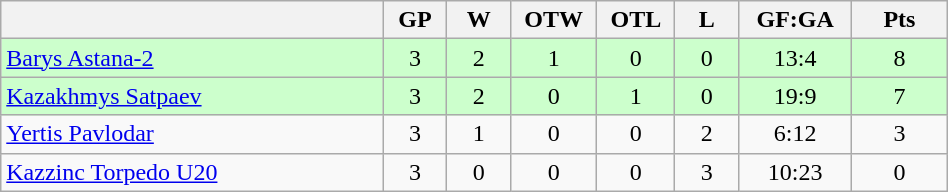<table class="wikitable" width="50%">
<tr>
<th width="30%" bgcolor="#e0e0e0"></th>
<th width="5%" bgcolor="#e0e0e0">GP</th>
<th width="5%" bgcolor="#e0e0e0">W</th>
<th width="5%" bgcolor="#e0e0e0">OTW</th>
<th width="5%" bgcolor="#e0e0e0">OTL</th>
<th width="5%" bgcolor="#e0e0e0">L</th>
<th width="7.5%" bgcolor="#e0e0e0">GF:GA</th>
<th width="7.5%" bgcolor="#e0e0e0">Pts</th>
</tr>
<tr align="center" bgcolor="#CCFFCC">
<td align="left"><a href='#'>Barys Astana-2</a></td>
<td>3</td>
<td>2</td>
<td>1</td>
<td>0</td>
<td>0</td>
<td>13:4</td>
<td>8</td>
</tr>
<tr align="center" bgcolor="#CCFFCC">
<td align="left"><a href='#'>Kazakhmys Satpaev</a></td>
<td>3</td>
<td>2</td>
<td>0</td>
<td>1</td>
<td>0</td>
<td>19:9</td>
<td>7</td>
</tr>
<tr align="center">
<td align="left"><a href='#'>Yertis Pavlodar</a></td>
<td>3</td>
<td>1</td>
<td>0</td>
<td>0</td>
<td>2</td>
<td>6:12</td>
<td>3</td>
</tr>
<tr align="center">
<td align="left"><a href='#'>Kazzinc Torpedo U20</a></td>
<td>3</td>
<td>0</td>
<td>0</td>
<td>0</td>
<td>3</td>
<td>10:23</td>
<td>0</td>
</tr>
</table>
